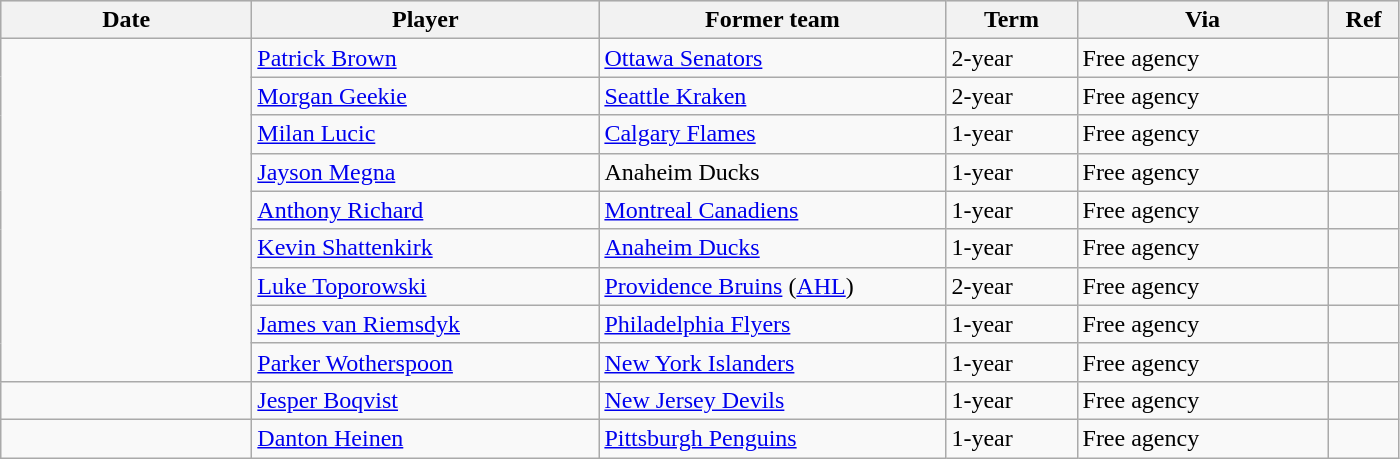<table class="wikitable">
<tr style="background:#ddd; text-align:center;">
<th style="width: 10em;">Date</th>
<th style="width: 14em;">Player</th>
<th style="width: 14em;">Former team</th>
<th style="width: 5em;">Term</th>
<th style="width: 10em;">Via</th>
<th style="width: 2.5em;">Ref</th>
</tr>
<tr>
<td rowspan=9></td>
<td><a href='#'>Patrick Brown</a></td>
<td><a href='#'>Ottawa Senators</a></td>
<td>2-year</td>
<td>Free agency</td>
<td></td>
</tr>
<tr>
<td><a href='#'>Morgan Geekie</a></td>
<td><a href='#'>Seattle Kraken</a></td>
<td>2-year</td>
<td>Free agency</td>
<td></td>
</tr>
<tr>
<td><a href='#'>Milan Lucic</a></td>
<td><a href='#'>Calgary Flames</a></td>
<td>1-year</td>
<td>Free agency</td>
<td></td>
</tr>
<tr>
<td><a href='#'>Jayson Megna</a></td>
<td>Anaheim Ducks</td>
<td>1-year</td>
<td>Free agency</td>
<td></td>
</tr>
<tr>
<td><a href='#'>Anthony Richard</a></td>
<td><a href='#'>Montreal Canadiens</a></td>
<td>1-year</td>
<td>Free agency</td>
<td></td>
</tr>
<tr>
<td><a href='#'>Kevin Shattenkirk</a></td>
<td><a href='#'>Anaheim Ducks</a></td>
<td>1-year</td>
<td>Free agency</td>
<td></td>
</tr>
<tr>
<td><a href='#'>Luke Toporowski</a></td>
<td><a href='#'>Providence Bruins</a> (<a href='#'>AHL</a>)</td>
<td>2-year</td>
<td>Free agency</td>
<td></td>
</tr>
<tr>
<td><a href='#'>James van Riemsdyk</a></td>
<td><a href='#'>Philadelphia Flyers</a></td>
<td>1-year</td>
<td>Free agency</td>
<td></td>
</tr>
<tr>
<td><a href='#'>Parker Wotherspoon</a></td>
<td><a href='#'>New York Islanders</a></td>
<td>1-year</td>
<td>Free agency</td>
<td></td>
</tr>
<tr>
<td></td>
<td><a href='#'>Jesper Boqvist</a></td>
<td><a href='#'>New Jersey Devils</a></td>
<td>1-year</td>
<td>Free agency</td>
<td></td>
</tr>
<tr>
<td></td>
<td><a href='#'>Danton Heinen</a></td>
<td><a href='#'>Pittsburgh Penguins</a></td>
<td>1-year</td>
<td>Free agency</td>
<td></td>
</tr>
</table>
